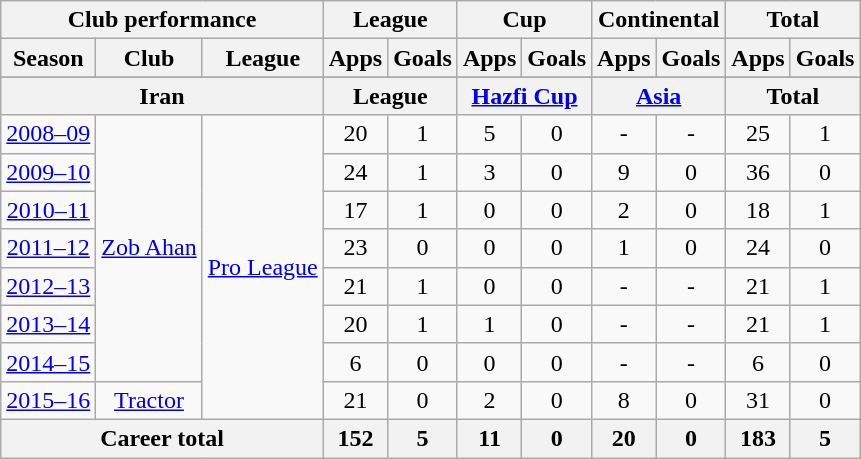<table class="wikitable" style="text-align:center">
<tr>
<th colspan=3>Club performance</th>
<th colspan=2>League</th>
<th colspan=2>Cup</th>
<th colspan=2>Continental</th>
<th colspan=2>Total</th>
</tr>
<tr>
<th>Season</th>
<th>Club</th>
<th>League</th>
<th>Apps</th>
<th>Goals</th>
<th>Apps</th>
<th>Goals</th>
<th>Apps</th>
<th>Goals</th>
<th>Apps</th>
<th>Goals</th>
</tr>
<tr>
</tr>
<tr>
<th colspan=3>Iran</th>
<th colspan=2>League</th>
<th colspan=2><a href='#'>Hazfi Cup</a></th>
<th colspan=2><a href='#'>Asia</a></th>
<th colspan=2>Total</th>
</tr>
<tr>
<td><a href='#'>2008–09</a></td>
<td rowspan="7"><a href='#'>Zob Ahan</a></td>
<td rowspan="8"><a href='#'>Pro League</a></td>
<td>20</td>
<td>1</td>
<td>5</td>
<td>0</td>
<td>-</td>
<td>-</td>
<td>25</td>
<td>1</td>
</tr>
<tr>
<td><a href='#'>2009–10</a></td>
<td>24</td>
<td>1</td>
<td>3</td>
<td>0</td>
<td>9</td>
<td>0</td>
<td>36</td>
<td>0</td>
</tr>
<tr>
<td><a href='#'>2010–11</a></td>
<td>17</td>
<td>1</td>
<td>0</td>
<td>0</td>
<td>2</td>
<td>0</td>
<td>18</td>
<td>1</td>
</tr>
<tr>
<td><a href='#'>2011–12</a></td>
<td>23</td>
<td>0</td>
<td>0</td>
<td>0</td>
<td>1</td>
<td>0</td>
<td>24</td>
<td>0</td>
</tr>
<tr>
<td><a href='#'>2012–13</a></td>
<td>21</td>
<td>1</td>
<td>0</td>
<td>0</td>
<td>-</td>
<td>-</td>
<td>21</td>
<td>1</td>
</tr>
<tr>
<td><a href='#'>2013–14</a></td>
<td>20</td>
<td>1</td>
<td>1</td>
<td>0</td>
<td>-</td>
<td>-</td>
<td>21</td>
<td>1</td>
</tr>
<tr>
<td><a href='#'>2014–15</a></td>
<td>6</td>
<td>0</td>
<td>0</td>
<td>0</td>
<td>-</td>
<td>-</td>
<td>6</td>
<td>0</td>
</tr>
<tr>
<td><a href='#'>2015–16</a></td>
<td><a href='#'>Tractor</a></td>
<td>21</td>
<td>0</td>
<td>2</td>
<td>0</td>
<td>8</td>
<td>0</td>
<td>31</td>
<td>0</td>
</tr>
<tr>
<th colspan=3>Career total</th>
<th>152</th>
<th>5</th>
<th>11</th>
<th>0</th>
<th>20</th>
<th>0</th>
<th>183</th>
<th>5</th>
</tr>
</table>
